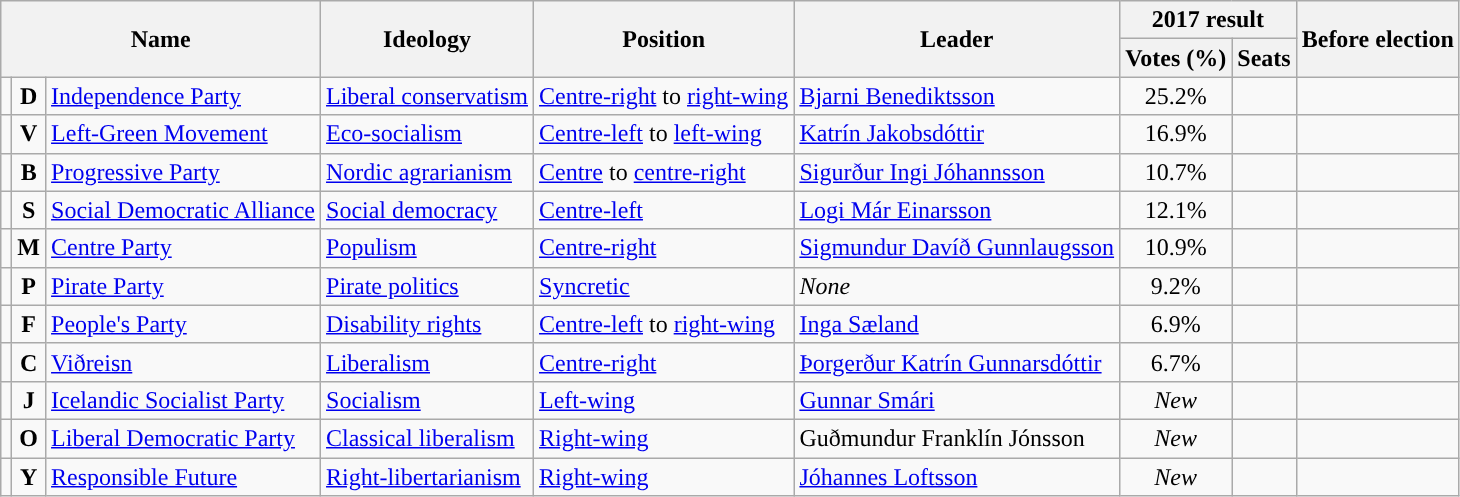<table class="wikitable">
<tr>
<th rowspan="2" colspan="3">Name</th>
<th rowspan="2">Ideology</th>
<th rowspan="2">Position</th>
<th rowspan="2">Leader</th>
<th colspan="2">2017 result</th>
<th rowspan="2">Before election</th>
</tr>
<tr>
<th>Votes (%)</th>
<th>Seats</th>
</tr>
<tr>
<td style="background:"></td>
<td style="text-align:center;"><strong>D</strong></td>
<td><a href='#'>Independence Party</a><br></td>
<td><a href='#'>Liberal conservatism</a></td>
<td><a href='#'>Centre-right</a> to <a href='#'>right-wing</a></td>
<td><a href='#'>Bjarni Benediktsson</a></td>
<td style="text-align:center;">25.2%</td>
<td></td>
<td></td>
</tr>
<tr>
<td style="background:"></td>
<td style="text-align:center;"><strong>V</strong></td>
<td><a href='#'>Left-Green Movement</a><br></td>
<td><a href='#'>Eco-socialism</a></td>
<td><a href='#'>Centre-left</a> to <a href='#'>left-wing</a></td>
<td><a href='#'>Katrín Jakobsdóttir</a></td>
<td style="text-align:center;">16.9%</td>
<td></td>
<td></td>
</tr>
<tr>
<td style="background:"></td>
<td style="text-align:center;"><strong>B</strong></td>
<td><a href='#'>Progressive Party</a><br></td>
<td><a href='#'>Nordic agrarianism</a></td>
<td><a href='#'>Centre</a> to <a href='#'>centre-right</a></td>
<td><a href='#'>Sigurður Ingi Jóhannsson</a></td>
<td style="text-align:center;">10.7%</td>
<td></td>
<td></td>
</tr>
<tr>
<td style="background:"></td>
<td style="text-align:center;"><strong>S</strong></td>
<td><a href='#'>Social Democratic Alliance</a><br></td>
<td><a href='#'>Social democracy</a></td>
<td><a href='#'>Centre-left</a></td>
<td><a href='#'>Logi Már Einarsson</a></td>
<td style="text-align:center;">12.1%</td>
<td></td>
<td></td>
</tr>
<tr>
<td style="background:"></td>
<td style="text-align:center;"><strong>M</strong></td>
<td><a href='#'>Centre Party</a><br></td>
<td><a href='#'>Populism</a></td>
<td><a href='#'>Centre-right</a></td>
<td><a href='#'>Sigmundur Davíð Gunnlaugsson</a></td>
<td style="text-align:center;">10.9%</td>
<td></td>
<td></td>
</tr>
<tr>
<td style="background:"></td>
<td style="text-align:center;"><strong>P</strong></td>
<td><a href='#'>Pirate Party</a><br></td>
<td><a href='#'>Pirate politics</a></td>
<td><a href='#'>Syncretic</a></td>
<td><em>None</em></td>
<td style="text-align:center;">9.2%</td>
<td></td>
<td></td>
</tr>
<tr>
<td style="background:"></td>
<td style="text-align:center;"><strong>F</strong></td>
<td><a href='#'>People's Party</a><br></td>
<td><a href='#'>Disability rights</a></td>
<td><a href='#'>Centre-left</a> to <a href='#'>right-wing</a></td>
<td><a href='#'>Inga Sæland</a></td>
<td style="text-align:center;">6.9%</td>
<td></td>
<td></td>
</tr>
<tr>
<td style="background:"></td>
<td style="text-align:center;"><strong>C</strong></td>
<td><a href='#'>Viðreisn</a></td>
<td><a href='#'>Liberalism</a></td>
<td><a href='#'>Centre-right</a></td>
<td><a href='#'>Þorgerður Katrín Gunnarsdóttir</a></td>
<td style="text-align:center;">6.7%</td>
<td></td>
<td></td>
</tr>
<tr>
<td style="background:"></td>
<td style="text-align:center;"><strong>J</strong></td>
<td><a href='#'>Icelandic Socialist Party</a><br></td>
<td><a href='#'>Socialism</a></td>
<td><a href='#'>Left-wing</a></td>
<td><a href='#'>Gunnar Smári</a></td>
<td style="text-align:center;"><em>New</em></td>
<td></td>
<td></td>
</tr>
<tr>
<td style="background:"></td>
<td style="text-align:center;"><strong>O</strong></td>
<td><a href='#'>Liberal Democratic Party</a><br></td>
<td><a href='#'>Classical liberalism</a></td>
<td><a href='#'>Right-wing</a></td>
<td>Guðmundur Franklín Jónsson</td>
<td style="text-align:center;"><em>New</em></td>
<td></td>
<td></td>
</tr>
<tr>
<td style="background:"></td>
<td style="text-align:center;"><strong>Y</strong></td>
<td><a href='#'>Responsible Future</a><br></td>
<td><a href='#'>Right-libertarianism</a></td>
<td><a href='#'>Right-wing</a></td>
<td><a href='#'>Jóhannes Loftsson</a></td>
<td style="text-align:center;"><em>New</em></td>
<td></td>
<td></td>
</tr>
</table>
